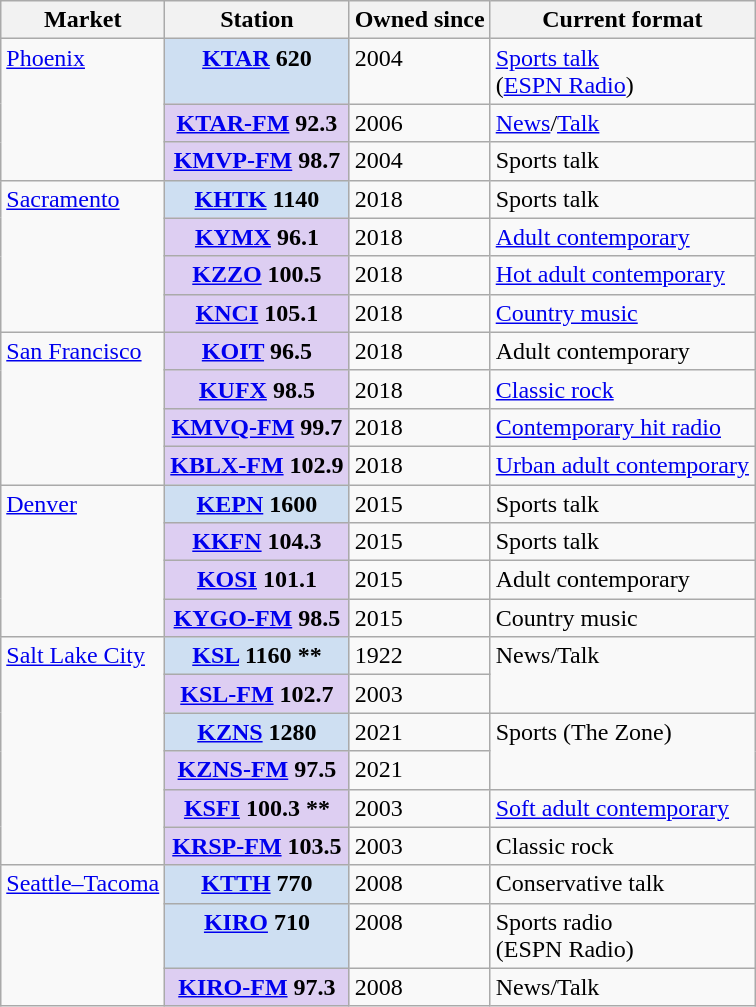<table class="wikitable">
<tr>
<th>Market</th>
<th>Station</th>
<th>Owned since</th>
<th>Current format</th>
</tr>
<tr style="vertical-align: top; text-align: left;">
<td rowspan="3"><a href='#'>Phoenix</a></td>
<th style="background: #cedff2;"><a href='#'>KTAR</a> 620</th>
<td>2004</td>
<td><a href='#'>Sports talk</a><br>(<a href='#'>ESPN Radio</a>)</td>
</tr>
<tr style="vertical-align: top; text-align: left;">
<th style="background: #ddcef2;"><a href='#'>KTAR-FM</a> 92.3</th>
<td>2006</td>
<td><a href='#'>News</a>/<a href='#'>Talk</a></td>
</tr>
<tr style="vertical-align: top; text-align: left;">
<th style="background: #ddcef2;"><a href='#'>KMVP-FM</a> 98.7</th>
<td>2004</td>
<td>Sports talk</td>
</tr>
<tr style="vertical-align: top; text-align: left;">
<td rowspan="4"><a href='#'>Sacramento</a></td>
<th style="background: #cedff2;"><a href='#'>KHTK</a> 1140</th>
<td>2018</td>
<td>Sports talk</td>
</tr>
<tr style="vertical-align: top; text-align: left;">
<th style="background: #ddcef2;"><a href='#'>KYMX</a> 96.1</th>
<td>2018</td>
<td><a href='#'>Adult contemporary</a></td>
</tr>
<tr style="vertical-align: top; text-align: left;">
<th style="background: #ddcef2;"><a href='#'>KZZO</a> 100.5</th>
<td>2018</td>
<td><a href='#'>Hot adult contemporary</a></td>
</tr>
<tr style="vertical-align: top; text-align: left;">
<th style="background: #ddcef2;"><a href='#'>KNCI</a> 105.1</th>
<td>2018</td>
<td><a href='#'>Country music</a></td>
</tr>
<tr style="vertical-align: top; text-align: left;">
<td rowspan="4"><a href='#'>San Francisco</a></td>
<th style="background: #ddcef2;"><a href='#'>KOIT</a> 96.5</th>
<td>2018<br></td>
<td>Adult contemporary</td>
</tr>
<tr style="vertical-align: top; text-align: left;">
<th style="background: #ddcef2;"><a href='#'>KUFX</a> 98.5</th>
<td>2018</td>
<td><a href='#'>Classic rock</a></td>
</tr>
<tr style="vertical-align: top; text-align: left;">
<th style="background: #ddcef2;"><a href='#'>KMVQ-FM</a> 99.7</th>
<td>2018</td>
<td><a href='#'>Contemporary hit radio</a></td>
</tr>
<tr style="vertical-align: top; text-align: left;">
<th style="background: #ddcef2;"><a href='#'>KBLX-FM</a> 102.9</th>
<td>2018</td>
<td><a href='#'>Urban adult contemporary</a></td>
</tr>
<tr style="vertical-align: top; text-align: left;">
<td rowspan="4"><a href='#'>Denver</a></td>
<th style="background: #cedff2;"><a href='#'>KEPN</a> 1600</th>
<td>2015</td>
<td>Sports talk</td>
</tr>
<tr style="vertical-align: top; text-align: left;">
<th style="background: #ddcef2;"><a href='#'>KKFN</a> 104.3</th>
<td>2015</td>
<td>Sports talk</td>
</tr>
<tr style="vertical-align: top; text-align: left;">
<th style="background: #ddcef2;"><a href='#'>KOSI</a> 101.1</th>
<td>2015</td>
<td>Adult contemporary</td>
</tr>
<tr style="vertical-align: top; text-align: left;">
<th style="background: #ddcef2;"><a href='#'>KYGO-FM</a> 98.5</th>
<td>2015</td>
<td>Country music</td>
</tr>
<tr style="vertical-align: top; text-align: left;">
<td rowspan="6"><a href='#'>Salt Lake City</a></td>
<th style="background: #cedff2;"><a href='#'>KSL</a> 1160 <strong>**</strong><br></th>
<td>1922</td>
<td rowspan="2">News/Talk</td>
</tr>
<tr style="vertical-align: top; text-align: left;">
<th style="background: #ddcef2;"><a href='#'>KSL-FM</a> 102.7</th>
<td>2003</td>
</tr>
<tr style="vertical-align: top; text-align: left;">
<th style="background: #cedff2;"><a href='#'>KZNS</a> 1280</th>
<td>2021</td>
<td rowspan="2">Sports (The Zone)</td>
</tr>
<tr style="vertical-align: top; text-align: left;">
<th style="background: #ddcef2;"><a href='#'>KZNS-FM</a> 97.5<br></th>
<td>2021</td>
</tr>
<tr style="vertical-align: top; text-align: left;">
<th style="background: #ddcef2;"><a href='#'>KSFI</a> 100.3 <strong>**</strong></th>
<td>2003<br></td>
<td><a href='#'>Soft adult contemporary</a></td>
</tr>
<tr style="vertical-align: top; text-align: left;">
<th style="background: #ddcef2;"><a href='#'>KRSP-FM</a> 103.5</th>
<td>2003</td>
<td>Classic rock</td>
</tr>
<tr style="vertical-align: top; text-align: left;">
<td rowspan="3"><a href='#'>Seattle–Tacoma</a></td>
<th style="background: #cedff2;"><a href='#'>KTTH</a> 770</th>
<td>2008<br></td>
<td>Conservative talk</td>
</tr>
<tr style="vertical-align: top; text-align: left;">
<th style="background: #cedff2;"><a href='#'>KIRO</a> 710</th>
<td>2008<br></td>
<td>Sports radio<br>(ESPN Radio)</td>
</tr>
<tr style="vertical-align: top; text-align: left;">
<th style="background: #ddcef2;"><a href='#'>KIRO-FM</a> 97.3</th>
<td>2008</td>
<td>News/Talk</td>
</tr>
</table>
